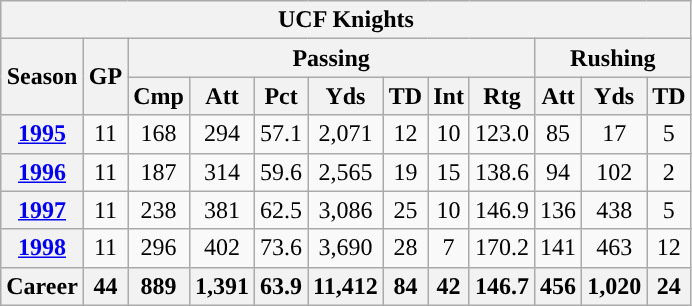<table class="wikitable" style="text-align:center;">
<tr>
<th colspan="12">UCF Knights</th>
</tr>
<tr>
<th rowspan="2">Season</th>
<th rowspan="2">GP</th>
<th colspan="7">Passing</th>
<th colspan="3">Rushing</th>
</tr>
<tr>
<th>Cmp</th>
<th>Att</th>
<th>Pct</th>
<th>Yds</th>
<th>TD</th>
<th>Int</th>
<th>Rtg</th>
<th>Att</th>
<th>Yds</th>
<th>TD</th>
</tr>
<tr>
<th><a href='#'>1995</a></th>
<td>11</td>
<td>168</td>
<td>294</td>
<td>57.1</td>
<td>2,071</td>
<td>12</td>
<td>10</td>
<td>123.0</td>
<td>85</td>
<td>17</td>
<td>5</td>
</tr>
<tr>
<th><a href='#'>1996</a></th>
<td>11</td>
<td>187</td>
<td>314</td>
<td>59.6</td>
<td>2,565</td>
<td>19</td>
<td>15</td>
<td>138.6</td>
<td>94</td>
<td>102</td>
<td>2</td>
</tr>
<tr>
<th><a href='#'>1997</a></th>
<td>11</td>
<td>238</td>
<td>381</td>
<td>62.5</td>
<td>3,086</td>
<td>25</td>
<td>10</td>
<td>146.9</td>
<td>136</td>
<td>438</td>
<td>5</td>
</tr>
<tr>
<th><a href='#'>1998</a></th>
<td>11</td>
<td>296</td>
<td>402</td>
<td>73.6</td>
<td>3,690</td>
<td>28</td>
<td>7</td>
<td>170.2</td>
<td>141</td>
<td>463</td>
<td>12</td>
</tr>
<tr>
<th>Career</th>
<th>44</th>
<th>889</th>
<th>1,391</th>
<th>63.9</th>
<th>11,412</th>
<th>84</th>
<th>42</th>
<th>146.7</th>
<th>456</th>
<th>1,020</th>
<th>24</th>
</tr>
</table>
